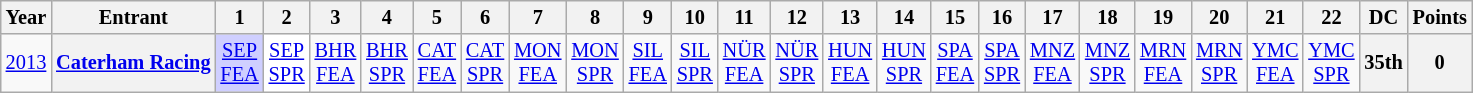<table class="wikitable" style="text-align:center; font-size:85%">
<tr>
<th>Year</th>
<th>Entrant</th>
<th>1</th>
<th>2</th>
<th>3</th>
<th>4</th>
<th>5</th>
<th>6</th>
<th>7</th>
<th>8</th>
<th>9</th>
<th>10</th>
<th>11</th>
<th>12</th>
<th>13</th>
<th>14</th>
<th>15</th>
<th>16</th>
<th>17</th>
<th>18</th>
<th>19</th>
<th>20</th>
<th>21</th>
<th>22</th>
<th>DC</th>
<th>Points</th>
</tr>
<tr>
<td><a href='#'>2013</a></td>
<th nowrap><a href='#'>Caterham Racing</a></th>
<td style="background:#CFCFFF;"><a href='#'>SEP<br>FEA</a><br></td>
<td style="background:#FFFFFF;"><a href='#'>SEP<br>SPR</a><br></td>
<td><a href='#'>BHR<br>FEA</a></td>
<td><a href='#'>BHR<br>SPR</a></td>
<td><a href='#'>CAT<br>FEA</a></td>
<td><a href='#'>CAT<br>SPR</a></td>
<td><a href='#'>MON<br>FEA</a></td>
<td><a href='#'>MON<br>SPR</a></td>
<td><a href='#'>SIL<br>FEA</a></td>
<td><a href='#'>SIL<br>SPR</a></td>
<td><a href='#'>NÜR<br>FEA</a></td>
<td><a href='#'>NÜR<br>SPR</a></td>
<td><a href='#'>HUN<br>FEA</a></td>
<td><a href='#'>HUN<br>SPR</a></td>
<td><a href='#'>SPA<br>FEA</a></td>
<td><a href='#'>SPA<br>SPR</a></td>
<td><a href='#'>MNZ<br>FEA</a></td>
<td><a href='#'>MNZ<br>SPR</a></td>
<td><a href='#'>MRN<br>FEA</a></td>
<td><a href='#'>MRN<br>SPR</a></td>
<td><a href='#'>YMC<br>FEA</a></td>
<td><a href='#'>YMC<br>SPR</a></td>
<th>35th</th>
<th>0</th>
</tr>
</table>
